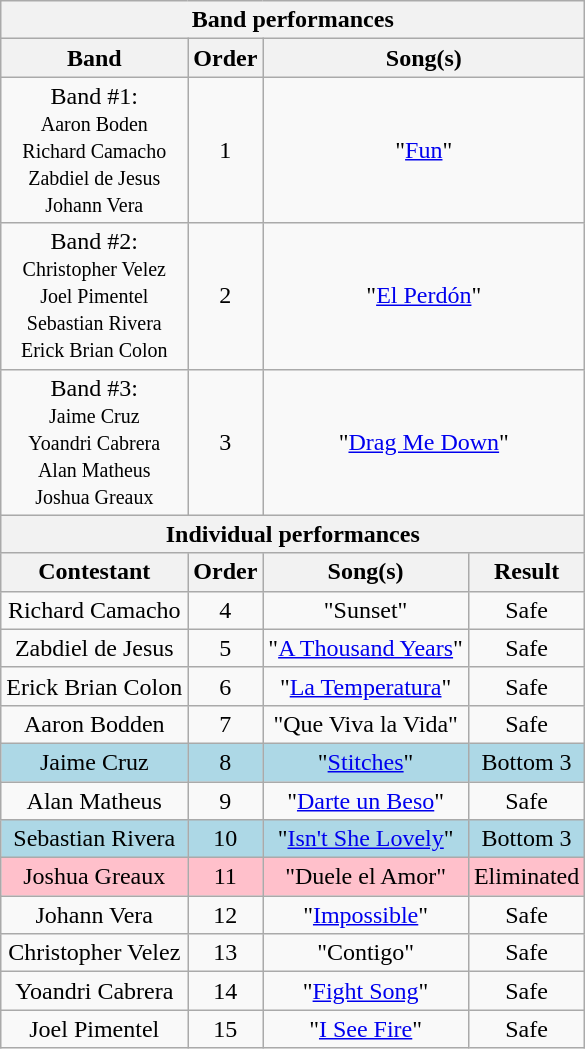<table class="wikitable plainrowheaders" style="text-align:center;">
<tr>
<th colspan="4">Band performances</th>
</tr>
<tr>
<th scope="col">Band</th>
<th scope="col">Order</th>
<th colspan=2>Song(s)</th>
</tr>
<tr>
<td>Band #1:<br><small>Aaron Boden<br>Richard Camacho<br>Zabdiel de Jesus<br>Johann Vera</small></td>
<td>1</td>
<td colspan=2>"<a href='#'>Fun</a>"</td>
</tr>
<tr>
<td>Band #2:<br><small>Christopher Velez<br>Joel Pimentel<br>Sebastian Rivera<br>Erick Brian Colon</small></td>
<td>2</td>
<td colspan=2>"<a href='#'>El Perdón</a>"</td>
</tr>
<tr>
<td>Band #3:<br><small>Jaime Cruz<br>Yoandri Cabrera<br>Alan Matheus<br>Joshua Greaux</small></td>
<td>3</td>
<td colspan=2>"<a href='#'>Drag Me Down</a>"</td>
</tr>
<tr>
<th colspan="4">Individual performances</th>
</tr>
<tr>
<th scope="col">Contestant</th>
<th scope="col">Order</th>
<th scope="col">Song(s)</th>
<th scope="col">Result</th>
</tr>
<tr>
<td>Richard Camacho</td>
<td>4</td>
<td>"Sunset"</td>
<td>Safe</td>
</tr>
<tr>
<td>Zabdiel de Jesus</td>
<td>5</td>
<td>"<a href='#'>A Thousand Years</a>"</td>
<td>Safe</td>
</tr>
<tr>
<td>Erick Brian Colon</td>
<td>6</td>
<td>"<a href='#'>La Temperatura</a>"</td>
<td>Safe</td>
</tr>
<tr>
<td>Aaron Bodden</td>
<td>7</td>
<td>"Que Viva la Vida"</td>
<td>Safe</td>
</tr>
<tr bgcolor=lightblue>
<td>Jaime Cruz</td>
<td>8</td>
<td>"<a href='#'>Stitches</a>"</td>
<td>Bottom 3</td>
</tr>
<tr>
<td>Alan Matheus</td>
<td>9</td>
<td>"<a href='#'>Darte un Beso</a>"</td>
<td>Safe</td>
</tr>
<tr bgcolor=lightblue>
<td>Sebastian Rivera</td>
<td>10</td>
<td>"<a href='#'>Isn't She Lovely</a>"</td>
<td>Bottom 3</td>
</tr>
<tr bgcolor=pink>
<td>Joshua Greaux</td>
<td>11</td>
<td>"Duele el Amor"</td>
<td>Eliminated</td>
</tr>
<tr>
<td>Johann Vera</td>
<td>12</td>
<td>"<a href='#'>Impossible</a>"</td>
<td>Safe</td>
</tr>
<tr>
<td>Christopher Velez</td>
<td>13</td>
<td>"Contigo"</td>
<td>Safe</td>
</tr>
<tr>
<td>Yoandri Cabrera</td>
<td>14</td>
<td>"<a href='#'>Fight Song</a>"</td>
<td>Safe</td>
</tr>
<tr>
<td>Joel Pimentel</td>
<td>15</td>
<td>"<a href='#'>I See Fire</a>"</td>
<td>Safe</td>
</tr>
</table>
